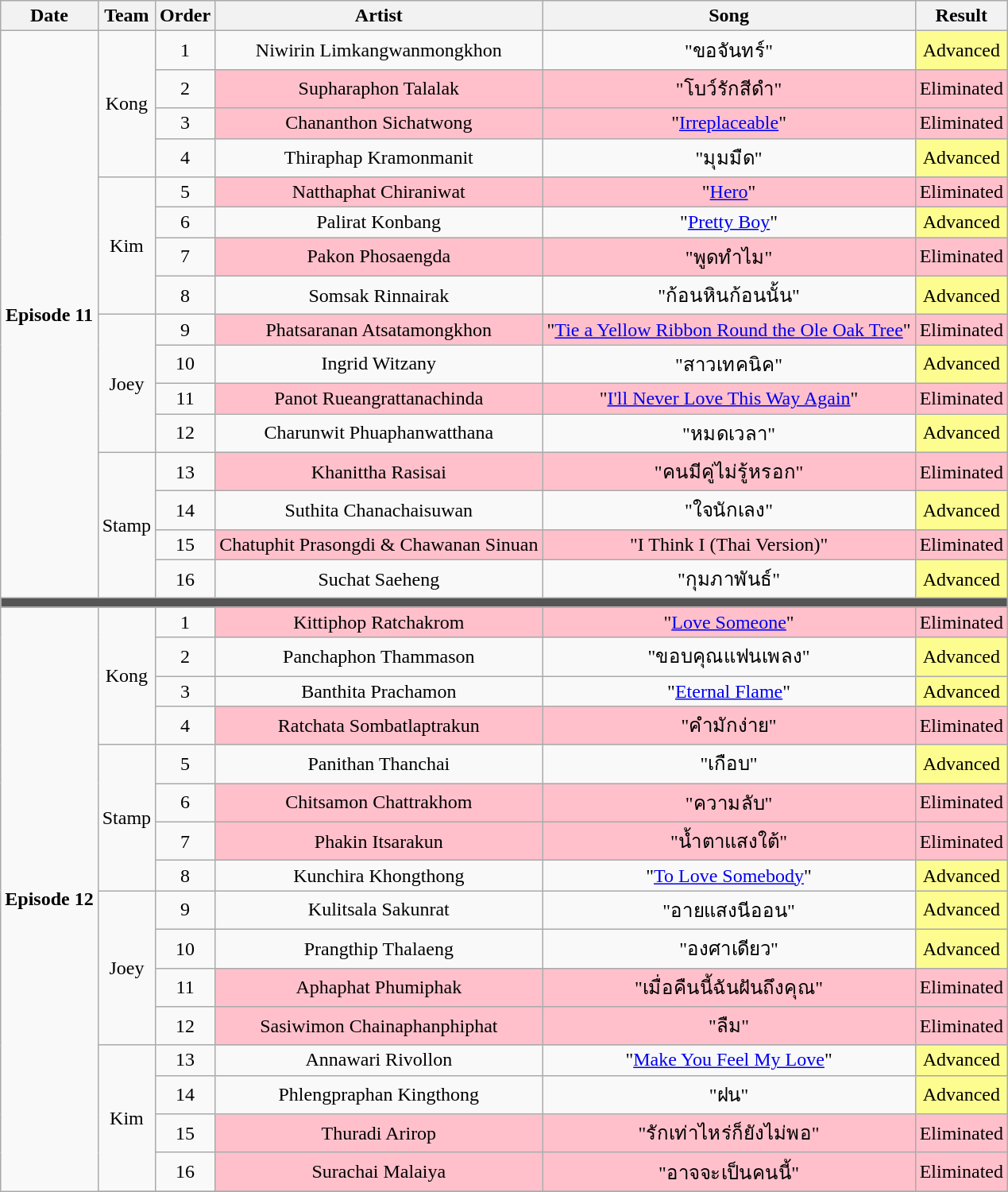<table class="wikitable sortable" style="text-align: center; width: auto;">
<tr>
<th scope="col">Date</th>
<th scope="col">Team</th>
<th scope="col">Order</th>
<th scope="col">Artist</th>
<th scope="col">Song</th>
<th scope="col">Result</th>
</tr>
<tr>
<td ! rowspan=16><strong>Episode 11</strong> <br></td>
<td rowspan=4>Kong</td>
<td>1</td>
<td>Niwirin Limkangwanmongkhon</td>
<td>"ขอจันทร์"</td>
<td style="background:#fdfc8f">Advanced</td>
</tr>
<tr>
<td>2</td>
<td style="background:pink">Supharaphon Talalak</td>
<td style="background:pink">"โบว์รักสีดำ"</td>
<td style="background:pink">Eliminated</td>
</tr>
<tr>
<td>3</td>
<td style="background:pink">Chananthon Sichatwong</td>
<td style="background:pink">"<a href='#'>Irreplaceable</a>"</td>
<td style="background:pink">Eliminated</td>
</tr>
<tr>
<td>4</td>
<td>Thiraphap Kramonmanit</td>
<td>"มุมมืด"</td>
<td style="background:#fdfc8f">Advanced</td>
</tr>
<tr>
<td rowspan=4>Kim</td>
<td>5</td>
<td style="background:pink">Natthaphat Chiraniwat</td>
<td style="background:pink">"<a href='#'>Hero</a>"</td>
<td style="background:pink">Eliminated</td>
</tr>
<tr>
<td>6</td>
<td>Palirat Konbang</td>
<td>"<a href='#'>Pretty Boy</a>"</td>
<td style="background:#fdfc8f">Advanced</td>
</tr>
<tr>
<td>7</td>
<td style="background:pink">Pakon Phosaengda</td>
<td style="background:pink">"พูดทำไม"</td>
<td style="background:pink">Eliminated</td>
</tr>
<tr>
<td>8</td>
<td>Somsak Rinnairak</td>
<td>"ก้อนหินก้อนนั้น"</td>
<td style="background:#fdfc8f">Advanced</td>
</tr>
<tr>
<td rowspan=4>Joey</td>
<td>9</td>
<td style="background:pink">Phatsaranan Atsatamongkhon</td>
<td style="background:pink">"<a href='#'>Tie a Yellow Ribbon Round the Ole Oak Tree</a>"</td>
<td style="background:pink">Eliminated</td>
</tr>
<tr>
<td>10</td>
<td>Ingrid Witzany</td>
<td>"สาวเทคนิค"</td>
<td style="background:#fdfc8f">Advanced</td>
</tr>
<tr>
<td>11</td>
<td style="background:pink">Panot Rueangrattanachinda</td>
<td style="background:pink">"<a href='#'>I'll Never Love This Way Again</a>"</td>
<td style="background:pink">Eliminated</td>
</tr>
<tr>
<td>12</td>
<td>Charunwit Phuaphanwatthana</td>
<td>"หมดเวลา"</td>
<td style="background:#fdfc8f">Advanced</td>
</tr>
<tr>
<td rowspan=4>Stamp</td>
<td>13</td>
<td style="background:pink">Khanittha Rasisai</td>
<td style="background:pink">"คนมีคู่ไม่รู้หรอก"</td>
<td style="background:pink">Eliminated</td>
</tr>
<tr>
<td>14</td>
<td>Suthita Chanachaisuwan</td>
<td>"ใจนักเลง"</td>
<td style="background:#fdfc8f">Advanced</td>
</tr>
<tr>
<td>15</td>
<td style="background:pink">Chatuphit Prasongdi & Chawanan Sinuan</td>
<td style="background:pink">"I Think I (Thai Version)"</td>
<td style="background:pink">Eliminated</td>
</tr>
<tr>
<td>16</td>
<td>Suchat Saeheng</td>
<td>"กุมภาพันธ์"</td>
<td style="background:#fdfc8f">Advanced</td>
</tr>
<tr>
<td colspan=6 style="background:#555555;"></td>
</tr>
<tr>
<td ! rowspan=18><strong>Episode 12</strong> <br></td>
<td rowspan=4>Kong</td>
<td>1</td>
<td style="background:pink">Kittiphop Ratchakrom</td>
<td style="background:pink">"<a href='#'>Love Someone</a>"</td>
<td style="background:pink">Eliminated</td>
</tr>
<tr>
<td>2</td>
<td>Panchaphon Thammason</td>
<td>"ขอบคุณแฟนเพลง"</td>
<td style="background:#fdfc8f">Advanced</td>
</tr>
<tr>
<td>3</td>
<td>Banthita Prachamon</td>
<td>"<a href='#'>Eternal Flame</a>"</td>
<td style="background:#fdfc8f">Advanced</td>
</tr>
<tr>
<td>4</td>
<td style="background:pink">Ratchata Sombatlaptrakun</td>
<td style="background:pink">"คำมักง่าย"</td>
<td style="background:pink">Eliminated</td>
</tr>
<tr>
<td rowspan=4>Stamp</td>
<td>5</td>
<td>Panithan Thanchai</td>
<td>"เกือบ"</td>
<td style="background:#fdfc8f">Advanced</td>
</tr>
<tr>
<td>6</td>
<td style="background:pink">Chitsamon Chattrakhom</td>
<td style="background:pink">"ความลับ"</td>
<td style="background:pink">Eliminated</td>
</tr>
<tr>
<td>7</td>
<td style="background:pink">Phakin Itsarakun</td>
<td style="background:pink">"น้ำตาแสงใต้"</td>
<td style="background:pink">Eliminated</td>
</tr>
<tr>
<td>8</td>
<td>Kunchira Khongthong</td>
<td>"<a href='#'>To Love Somebody</a>"</td>
<td style="background:#fdfc8f">Advanced</td>
</tr>
<tr>
<td rowspan=4>Joey</td>
<td>9</td>
<td>Kulitsala Sakunrat</td>
<td>"อายแสงนีออน"</td>
<td style="background:#fdfc8f">Advanced</td>
</tr>
<tr>
<td>10</td>
<td>Prangthip Thalaeng</td>
<td>"องศาเดียว"</td>
<td style="background:#fdfc8f">Advanced</td>
</tr>
<tr>
<td>11</td>
<td style="background:pink">Aphaphat Phumiphak</td>
<td style="background:pink">"เมื่อคืนนี้ฉันฝันถึงคุณ"</td>
<td style="background:pink">Eliminated</td>
</tr>
<tr>
<td>12</td>
<td style="background:pink">Sasiwimon Chainaphanphiphat</td>
<td style="background:pink">"ลืม"</td>
<td style="background:pink">Eliminated</td>
</tr>
<tr>
<td rowspan=4>Kim</td>
<td>13</td>
<td>Annawari Rivollon</td>
<td>"<a href='#'>Make You Feel My Love</a>"</td>
<td style="background:#fdfc8f">Advanced</td>
</tr>
<tr>
<td>14</td>
<td>Phlengpraphan Kingthong</td>
<td>"ฝน"</td>
<td style="background:#fdfc8f">Advanced</td>
</tr>
<tr>
<td>15</td>
<td style="background:pink">Thuradi Arirop</td>
<td style="background:pink">"รักเท่าไหร่ก็ยังไม่พอ"</td>
<td style="background:pink">Eliminated</td>
</tr>
<tr>
<td>16</td>
<td style="background:pink">Surachai Malaiya</td>
<td style="background:pink">"อาจจะเป็นคนนี้"</td>
<td style="background:pink">Eliminated</td>
</tr>
<tr>
</tr>
</table>
